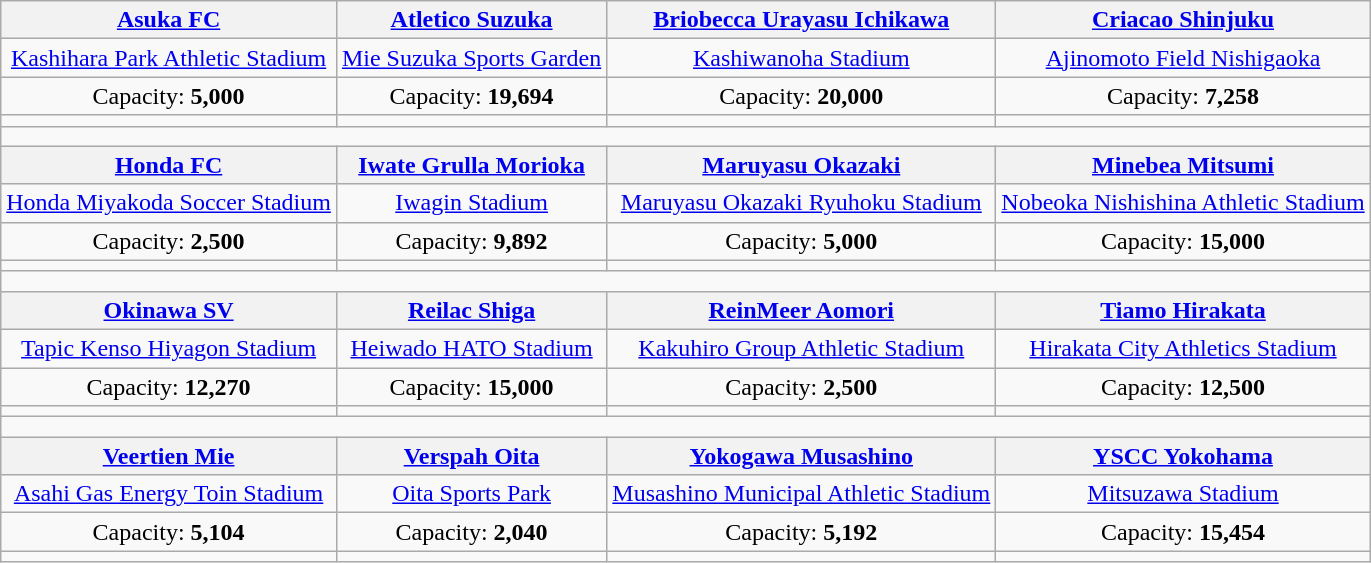<table class="wikitable" style="text-align:center;font-size:100%">
<tr>
<th><a href='#'>Asuka FC</a></th>
<th><a href='#'>Atletico Suzuka</a></th>
<th><a href='#'>Briobecca Urayasu Ichikawa</a></th>
<th><a href='#'>Criacao Shinjuku</a></th>
</tr>
<tr>
<td><a href='#'>Kashihara Park Athletic Stadium</a></td>
<td><a href='#'>Mie Suzuka Sports Garden</a></td>
<td><a href='#'>Kashiwanoha Stadium</a></td>
<td><a href='#'>Ajinomoto Field Nishigaoka</a></td>
</tr>
<tr>
<td>Capacity: <strong>5,000</strong></td>
<td>Capacity: <strong>19,694</strong></td>
<td>Capacity: <strong>20,000</strong></td>
<td>Capacity: <strong>7,258</strong></td>
</tr>
<tr>
<td></td>
<td></td>
<td></td>
<td></td>
</tr>
<tr>
<td colspan="4" height="6"></td>
</tr>
<tr>
<th><a href='#'>Honda FC</a></th>
<th><a href='#'>Iwate Grulla Morioka</a></th>
<th><a href='#'>Maruyasu Okazaki</a></th>
<th><a href='#'>Minebea Mitsumi</a></th>
</tr>
<tr>
<td><a href='#'>Honda Miyakoda Soccer Stadium</a></td>
<td><a href='#'>Iwagin Stadium</a></td>
<td><a href='#'>Maruyasu Okazaki Ryuhoku Stadium</a></td>
<td><a href='#'>Nobeoka Nishishina Athletic Stadium</a></td>
</tr>
<tr>
<td>Capacity: <strong>2,500</strong></td>
<td>Capacity: <strong>9,892</strong></td>
<td>Capacity: <strong>5,000</strong></td>
<td>Capacity: <strong>15,000</strong></td>
</tr>
<tr>
<td></td>
<td></td>
<td></td>
<td></td>
</tr>
<tr>
<td colspan="4" height="6"></td>
</tr>
<tr>
<th><a href='#'>Okinawa SV</a></th>
<th><a href='#'>Reilac Shiga</a></th>
<th><a href='#'>ReinMeer Aomori</a></th>
<th><a href='#'>Tiamo Hirakata</a></th>
</tr>
<tr>
<td><a href='#'>Tapic Kenso Hiyagon Stadium</a></td>
<td><a href='#'>Heiwado HATO Stadium</a></td>
<td><a href='#'>Kakuhiro Group Athletic Stadium</a></td>
<td><a href='#'>Hirakata City Athletics Stadium</a></td>
</tr>
<tr>
<td>Capacity: <strong>12,270</strong></td>
<td>Capacity: <strong>15,000</strong></td>
<td>Capacity: <strong>2,500</strong></td>
<td>Capacity: <strong>12,500</strong></td>
</tr>
<tr>
<td></td>
<td></td>
<td></td>
<td></td>
</tr>
<tr>
<td colspan="4" height="6"></td>
</tr>
<tr>
<th><a href='#'>Veertien Mie</a></th>
<th><a href='#'>Verspah Oita</a></th>
<th><a href='#'>Yokogawa Musashino</a></th>
<th><a href='#'>YSCC Yokohama</a></th>
</tr>
<tr>
<td><a href='#'>Asahi Gas Energy Toin Stadium</a></td>
<td><a href='#'>Oita Sports Park</a></td>
<td><a href='#'>Musashino Municipal Athletic Stadium</a></td>
<td><a href='#'>Mitsuzawa Stadium</a></td>
</tr>
<tr>
<td>Capacity: <strong>5,104</strong></td>
<td>Capacity: <strong>2,040</strong></td>
<td>Capacity: <strong>5,192</strong></td>
<td>Capacity: <strong>15,454</strong></td>
</tr>
<tr>
<td></td>
<td></td>
<td></td>
<td></td>
</tr>
</table>
